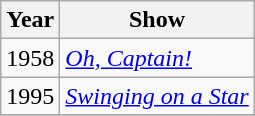<table class="wikitable">
<tr>
<th>Year</th>
<th>Show</th>
</tr>
<tr>
<td>1958</td>
<td><em><a href='#'>Oh, Captain!</a></em></td>
</tr>
<tr>
<td>1995</td>
<td><em><a href='#'>Swinging on a Star</a></em></td>
</tr>
<tr>
</tr>
</table>
